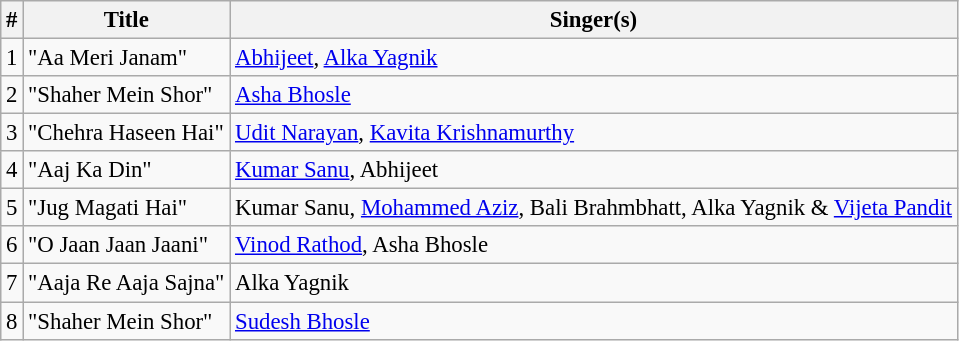<table class="wikitable" style="font-size:95%;">
<tr>
<th>#</th>
<th>Title</th>
<th>Singer(s)</th>
</tr>
<tr>
<td>1</td>
<td>"Aa Meri Janam"</td>
<td><a href='#'>Abhijeet</a>, <a href='#'>Alka Yagnik</a></td>
</tr>
<tr>
<td>2</td>
<td>"Shaher Mein Shor"</td>
<td><a href='#'>Asha Bhosle</a></td>
</tr>
<tr>
<td>3</td>
<td>"Chehra Haseen Hai"</td>
<td><a href='#'>Udit Narayan</a>, <a href='#'>Kavita Krishnamurthy</a></td>
</tr>
<tr>
<td>4</td>
<td>"Aaj Ka Din"</td>
<td><a href='#'>Kumar Sanu</a>, Abhijeet</td>
</tr>
<tr>
<td>5</td>
<td>"Jug Magati Hai"</td>
<td>Kumar Sanu, <a href='#'>Mohammed Aziz</a>, Bali Brahmbhatt, Alka Yagnik & <a href='#'>Vijeta Pandit</a></td>
</tr>
<tr>
<td>6</td>
<td>"O Jaan Jaan Jaani"</td>
<td><a href='#'>Vinod Rathod</a>, Asha Bhosle</td>
</tr>
<tr>
<td>7</td>
<td>"Aaja Re Aaja Sajna"</td>
<td>Alka Yagnik</td>
</tr>
<tr>
<td>8</td>
<td>"Shaher Mein Shor"</td>
<td><a href='#'>Sudesh Bhosle</a></td>
</tr>
</table>
